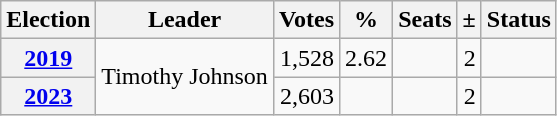<table class="wikitable" style="text-align:right;">
<tr>
<th>Election</th>
<th>Leader</th>
<th>Votes</th>
<th>%</th>
<th>Seats</th>
<th>±</th>
<th>Status</th>
</tr>
<tr>
<th><a href='#'>2019</a></th>
<td align=left rowspan="2">Timothy Johnson</td>
<td>1,528</td>
<td>2.62</td>
<td></td>
<td> 2</td>
<td></td>
</tr>
<tr>
<th><a href='#'>2023</a></th>
<td>2,603</td>
<td></td>
<td></td>
<td> 2</td>
<td></td>
</tr>
</table>
